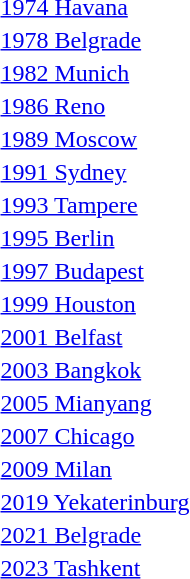<table>
<tr>
<td rowspan=2><a href='#'>1974 Havana</a></td>
<td rowspan=2></td>
<td rowspan=2></td>
<td></td>
</tr>
<tr>
<td></td>
</tr>
<tr>
<td rowspan=2><a href='#'>1978 Belgrade</a></td>
<td rowspan=2></td>
<td rowspan=2></td>
<td></td>
</tr>
<tr>
<td></td>
</tr>
<tr>
<td rowspan=2><a href='#'>1982 Munich</a></td>
<td rowspan=2></td>
<td rowspan=2></td>
<td></td>
</tr>
<tr>
<td></td>
</tr>
<tr>
<td rowspan=2><a href='#'>1986 Reno</a></td>
<td rowspan=2></td>
<td rowspan=2></td>
<td></td>
</tr>
<tr>
<td></td>
</tr>
<tr>
<td rowspan=2><a href='#'>1989 Moscow</a></td>
<td rowspan=2></td>
<td rowspan=2></td>
<td></td>
</tr>
<tr>
<td></td>
</tr>
<tr>
<td rowspan=2><a href='#'>1991 Sydney</a></td>
<td rowspan=2></td>
<td rowspan=2></td>
<td></td>
</tr>
<tr>
<td></td>
</tr>
<tr>
<td rowspan=2><a href='#'>1993 Tampere</a></td>
<td rowspan=2></td>
<td rowspan=2></td>
<td></td>
</tr>
<tr>
<td></td>
</tr>
<tr>
<td rowspan=2><a href='#'>1995 Berlin</a></td>
<td rowspan=2></td>
<td rowspan=2></td>
<td></td>
</tr>
<tr>
<td></td>
</tr>
<tr>
<td rowspan=2><a href='#'>1997 Budapest</a></td>
<td rowspan=2></td>
<td rowspan=2></td>
<td></td>
</tr>
<tr>
<td></td>
</tr>
<tr>
<td rowspan=2><a href='#'>1999 Houston</a></td>
<td rowspan=2></td>
<td rowspan=2></td>
<td></td>
</tr>
<tr>
<td></td>
</tr>
<tr>
<td rowspan=2><a href='#'>2001 Belfast</a></td>
<td rowspan=2></td>
<td rowspan=2></td>
<td></td>
</tr>
<tr>
<td></td>
</tr>
<tr>
<td rowspan=2><a href='#'>2003 Bangkok</a></td>
<td rowspan=2></td>
<td rowspan=2></td>
<td></td>
</tr>
<tr>
<td></td>
</tr>
<tr>
<td rowspan=2><a href='#'>2005 Mianyang</a></td>
<td rowspan=2></td>
<td rowspan=2></td>
<td></td>
</tr>
<tr>
<td></td>
</tr>
<tr>
<td rowspan=2><a href='#'>2007 Chicago</a></td>
<td rowspan=2></td>
<td rowspan=2></td>
<td></td>
</tr>
<tr>
<td></td>
</tr>
<tr>
<td rowspan=2><a href='#'>2009 Milan</a></td>
<td rowspan=2></td>
<td rowspan=2></td>
<td></td>
</tr>
<tr>
<td></td>
</tr>
<tr>
<td rowspan=2><a href='#'>2019 Yekaterinburg</a></td>
<td rowspan=2></td>
<td rowspan=2></td>
<td></td>
</tr>
<tr>
<td></td>
</tr>
<tr>
<td rowspan=2><a href='#'>2021 Belgrade</a></td>
<td rowspan=2></td>
<td rowspan=2></td>
<td></td>
</tr>
<tr>
<td></td>
</tr>
<tr>
<td rowspan=2><a href='#'>2023 Tashkent</a></td>
<td rowspan=2></td>
<td rowspan=2></td>
<td></td>
</tr>
<tr>
<td></td>
</tr>
</table>
